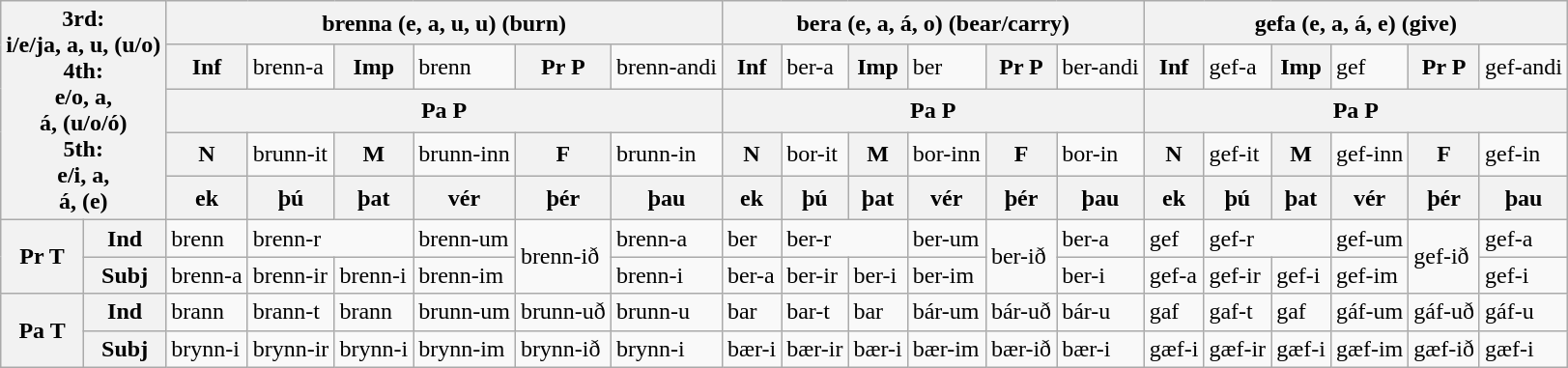<table class="wikitable" border="1">
<tr>
<th rowspan="5" colspan="2">3rd: <br> i/e/ja, a, u, (u/o) <br> 4th: <br> e/o, a, <br> á, (u/o/ó) <br> 5th: <br> e/i, a, <br> á, (e)</th>
<th colspan="6"><strong>brenna (e, a, u, u)</strong> (burn)</th>
<th colspan="6"><strong>bera (e, a, á, o)</strong> (bear/carry)</th>
<th colspan="6"><strong>gefa (e, a, á, e)</strong> (give)</th>
</tr>
<tr ---->
<th>Inf</th>
<td>brenn-a</td>
<th>Imp</th>
<td>brenn</td>
<th>Pr P</th>
<td>brenn-andi</td>
<th>Inf</th>
<td>ber-a</td>
<th>Imp</th>
<td>ber</td>
<th>Pr P</th>
<td>ber-andi</td>
<th>Inf</th>
<td>gef-a</td>
<th>Imp</th>
<td>gef</td>
<th>Pr P</th>
<td>gef-andi</td>
</tr>
<tr ---->
<th colspan="6">Pa P</th>
<th colspan="6">Pa P</th>
<th colspan="6">Pa P</th>
</tr>
<tr>
<th>N</th>
<td>brunn-it</td>
<th>M</th>
<td>brunn-inn</td>
<th>F</th>
<td>brunn-in</td>
<th>N</th>
<td>bor-it</td>
<th>M</th>
<td>bor-inn</td>
<th>F</th>
<td>bor-in</td>
<th>N</th>
<td>gef-it</td>
<th>M</th>
<td>gef-inn</td>
<th>F</th>
<td>gef-in</td>
</tr>
<tr ---->
<th>ek</th>
<th>þú</th>
<th>þat</th>
<th>vér</th>
<th>þér</th>
<th>þau</th>
<th>ek</th>
<th>þú</th>
<th>þat</th>
<th>vér</th>
<th>þér</th>
<th>þau</th>
<th>ek</th>
<th>þú</th>
<th>þat</th>
<th>vér</th>
<th>þér</th>
<th>þau</th>
</tr>
<tr ---->
<th rowspan="2">Pr T</th>
<th>Ind</th>
<td>brenn</td>
<td colspan="2">brenn-r</td>
<td>brenn-um</td>
<td rowspan="2">brenn-ið</td>
<td>brenn-a</td>
<td>ber</td>
<td colspan="2">ber-r</td>
<td>ber-um</td>
<td rowspan="2">ber-ið</td>
<td>ber-a</td>
<td>gef</td>
<td colspan="2">gef-r</td>
<td>gef-um</td>
<td rowspan="2">gef-ið</td>
<td>gef-a</td>
</tr>
<tr>
<th>Subj</th>
<td>brenn-a</td>
<td>brenn-ir</td>
<td>brenn-i</td>
<td>brenn-im</td>
<td>brenn-i</td>
<td>ber-a</td>
<td>ber-ir</td>
<td>ber-i</td>
<td>ber-im</td>
<td>ber-i</td>
<td>gef-a</td>
<td>gef-ir</td>
<td>gef-i</td>
<td>gef-im</td>
<td>gef-i</td>
</tr>
<tr ---->
<th rowspan="2">Pa T</th>
<th>Ind</th>
<td>brann</td>
<td>brann-t</td>
<td>brann</td>
<td>brunn-um</td>
<td>brunn-uð</td>
<td>brunn-u</td>
<td>bar</td>
<td>bar-t</td>
<td>bar</td>
<td>bár-um</td>
<td>bár-uð</td>
<td>bár-u</td>
<td>gaf</td>
<td>gaf-t</td>
<td>gaf</td>
<td>gáf-um</td>
<td>gáf-uð</td>
<td>gáf-u</td>
</tr>
<tr>
<th>Subj</th>
<td>brynn-i</td>
<td>brynn-ir</td>
<td>brynn-i</td>
<td>brynn-im</td>
<td>brynn-ið</td>
<td>brynn-i</td>
<td>bær-i</td>
<td>bær-ir</td>
<td>bær-i</td>
<td>bær-im</td>
<td>bær-ið</td>
<td>bær-i</td>
<td>gæf-i</td>
<td>gæf-ir</td>
<td>gæf-i</td>
<td>gæf-im</td>
<td>gæf-ið</td>
<td>gæf-i</td>
</tr>
</table>
